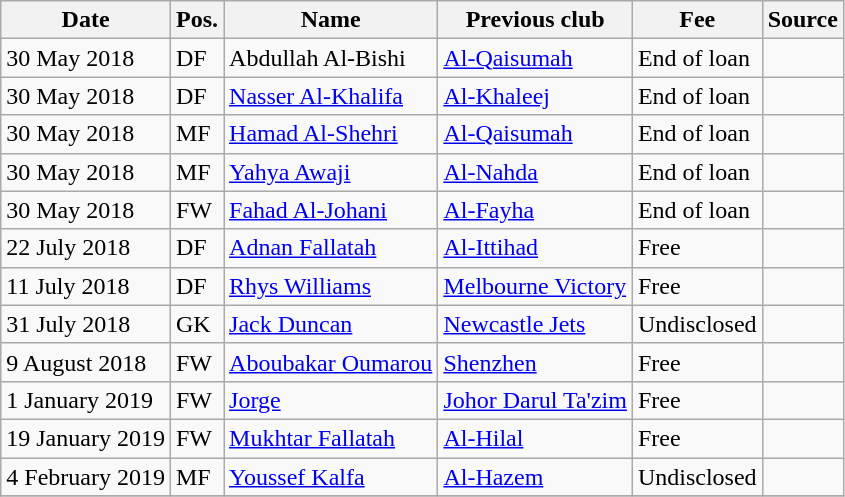<table class="wikitable" style="text-align:left">
<tr>
<th>Date</th>
<th>Pos.</th>
<th>Name</th>
<th>Previous club</th>
<th>Fee</th>
<th>Source</th>
</tr>
<tr>
<td>30 May 2018</td>
<td>DF</td>
<td> Abdullah Al-Bishi</td>
<td> <a href='#'>Al-Qaisumah</a></td>
<td>End of loan</td>
<td></td>
</tr>
<tr>
<td>30 May 2018</td>
<td>DF</td>
<td> <a href='#'>Nasser Al-Khalifa</a></td>
<td> <a href='#'>Al-Khaleej</a></td>
<td>End of loan</td>
<td></td>
</tr>
<tr>
<td>30 May 2018</td>
<td>MF</td>
<td> <a href='#'>Hamad Al-Shehri</a></td>
<td> <a href='#'>Al-Qaisumah</a></td>
<td>End of loan</td>
<td></td>
</tr>
<tr>
<td>30 May 2018</td>
<td>MF</td>
<td> <a href='#'>Yahya Awaji</a></td>
<td> <a href='#'>Al-Nahda</a></td>
<td>End of loan</td>
<td></td>
</tr>
<tr>
<td>30 May 2018</td>
<td>FW</td>
<td> <a href='#'>Fahad Al-Johani</a></td>
<td> <a href='#'>Al-Fayha</a></td>
<td>End of loan</td>
<td></td>
</tr>
<tr>
<td>22 July 2018</td>
<td>DF</td>
<td> <a href='#'>Adnan Fallatah</a></td>
<td> <a href='#'>Al-Ittihad</a></td>
<td>Free</td>
<td></td>
</tr>
<tr>
<td>11 July 2018</td>
<td>DF</td>
<td> <a href='#'>Rhys Williams</a></td>
<td> <a href='#'>Melbourne Victory</a></td>
<td>Free</td>
<td></td>
</tr>
<tr>
<td>31 July 2018</td>
<td>GK</td>
<td> <a href='#'>Jack Duncan</a></td>
<td> <a href='#'>Newcastle Jets</a></td>
<td>Undisclosed</td>
<td></td>
</tr>
<tr>
<td>9 August 2018</td>
<td>FW</td>
<td> <a href='#'>Aboubakar Oumarou</a></td>
<td> <a href='#'>Shenzhen</a></td>
<td>Free</td>
<td></td>
</tr>
<tr>
<td>1 January 2019</td>
<td>FW</td>
<td> <a href='#'>Jorge</a></td>
<td> <a href='#'>Johor Darul Ta'zim</a></td>
<td>Free</td>
<td></td>
</tr>
<tr>
<td>19 January 2019</td>
<td>FW</td>
<td> <a href='#'>Mukhtar Fallatah</a></td>
<td> <a href='#'>Al-Hilal</a></td>
<td>Free</td>
<td></td>
</tr>
<tr>
<td>4 February 2019</td>
<td>MF</td>
<td> <a href='#'>Youssef Kalfa</a></td>
<td> <a href='#'>Al-Hazem</a></td>
<td>Undisclosed</td>
<td></td>
</tr>
<tr>
</tr>
</table>
